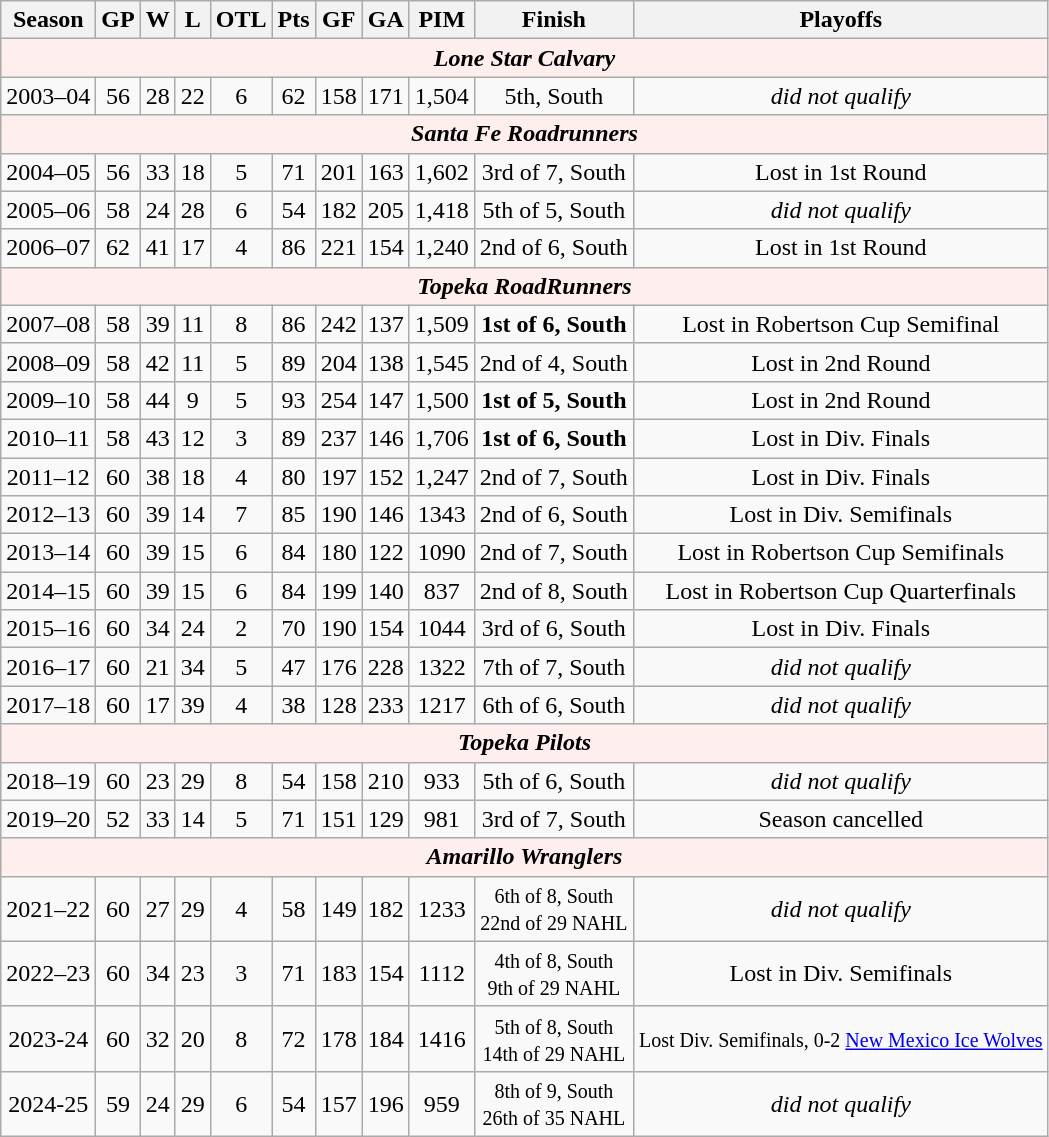<table class="wikitable" style="text-align:center">
<tr>
<th>Season</th>
<th>GP</th>
<th>W</th>
<th>L</th>
<th>OTL</th>
<th>Pts</th>
<th>GF</th>
<th>GA</th>
<th>PIM</th>
<th>Finish</th>
<th>Playoffs</th>
</tr>
<tr align="center"  bgcolor="#ffeeee">
<td colspan="11"><strong><em>Lone Star Calvary</em></strong></td>
</tr>
<tr>
<td>2003–04</td>
<td>56</td>
<td>28</td>
<td>22</td>
<td>6</td>
<td>62</td>
<td>158</td>
<td>171</td>
<td>1,504</td>
<td>5th, South</td>
<td><em>did not qualify</em></td>
</tr>
<tr align="center"  bgcolor="#ffeeee">
<td colspan="11"><strong><em>Santa Fe Roadrunners</em></strong></td>
</tr>
<tr>
<td>2004–05</td>
<td>56</td>
<td>33</td>
<td>18</td>
<td>5</td>
<td>71</td>
<td>201</td>
<td>163</td>
<td>1,602</td>
<td>3rd of 7, South</td>
<td>Lost in 1st Round</td>
</tr>
<tr>
<td>2005–06</td>
<td>58</td>
<td>24</td>
<td>28</td>
<td>6</td>
<td>54</td>
<td>182</td>
<td>205</td>
<td>1,418</td>
<td>5th of 5, South</td>
<td><em>did not qualify</em></td>
</tr>
<tr>
<td>2006–07</td>
<td>62</td>
<td>41</td>
<td>17</td>
<td>4</td>
<td>86</td>
<td>221</td>
<td>154</td>
<td>1,240</td>
<td>2nd of 6, South</td>
<td>Lost in 1st Round</td>
</tr>
<tr align="center"  bgcolor="#ffeeee">
<td colspan="11"><strong><em>Topeka RoadRunners</em></strong></td>
</tr>
<tr>
<td>2007–08</td>
<td>58</td>
<td>39</td>
<td>11</td>
<td>8</td>
<td>86</td>
<td>242</td>
<td>137</td>
<td>1,509</td>
<td><strong>1st of 6, South</strong></td>
<td>Lost in Robertson Cup Semifinal</td>
</tr>
<tr>
<td>2008–09</td>
<td>58</td>
<td>42</td>
<td>11</td>
<td>5</td>
<td>89</td>
<td>204</td>
<td>138</td>
<td>1,545</td>
<td>2nd of 4, South</td>
<td>Lost in 2nd Round</td>
</tr>
<tr>
<td>2009–10</td>
<td>58</td>
<td>44</td>
<td>9</td>
<td>5</td>
<td>93</td>
<td>254</td>
<td>147</td>
<td>1,500</td>
<td><strong>1st of 5, South</strong></td>
<td>Lost in 2nd Round</td>
</tr>
<tr>
<td>2010–11</td>
<td>58</td>
<td>43</td>
<td>12</td>
<td>3</td>
<td>89</td>
<td>237</td>
<td>146</td>
<td>1,706</td>
<td><strong>1st of 6, South</strong></td>
<td>Lost in Div. Finals</td>
</tr>
<tr>
<td>2011–12</td>
<td>60</td>
<td>38</td>
<td>18</td>
<td>4</td>
<td>80</td>
<td>197</td>
<td>152</td>
<td>1,247</td>
<td>2nd of 7, South</td>
<td>Lost in Div. Finals</td>
</tr>
<tr>
<td>2012–13</td>
<td>60</td>
<td>39</td>
<td>14</td>
<td>7</td>
<td>85</td>
<td>190</td>
<td>146</td>
<td>1343</td>
<td>2nd of 6, South</td>
<td>Lost in Div. Semifinals</td>
</tr>
<tr>
<td>2013–14</td>
<td>60</td>
<td>39</td>
<td>15</td>
<td>6</td>
<td>84</td>
<td>180</td>
<td>122</td>
<td>1090</td>
<td>2nd of 7, South</td>
<td>Lost in Robertson Cup Semifinals</td>
</tr>
<tr>
<td>2014–15</td>
<td>60</td>
<td>39</td>
<td>15</td>
<td>6</td>
<td>84</td>
<td>199</td>
<td>140</td>
<td>837</td>
<td>2nd of 8, South</td>
<td>Lost in Robertson Cup Quarterfinals</td>
</tr>
<tr>
<td>2015–16</td>
<td>60</td>
<td>34</td>
<td>24</td>
<td>2</td>
<td>70</td>
<td>190</td>
<td>154</td>
<td>1044</td>
<td>3rd of 6, South</td>
<td>Lost in Div. Finals</td>
</tr>
<tr>
<td>2016–17</td>
<td>60</td>
<td>21</td>
<td>34</td>
<td>5</td>
<td>47</td>
<td>176</td>
<td>228</td>
<td>1322</td>
<td>7th of 7, South</td>
<td><em>did not qualify</em></td>
</tr>
<tr>
<td>2017–18</td>
<td>60</td>
<td>17</td>
<td>39</td>
<td>4</td>
<td>38</td>
<td>128</td>
<td>233</td>
<td>1217</td>
<td>6th of 6, South</td>
<td><em>did not qualify</em></td>
</tr>
<tr align="center"  bgcolor="#ffeeee">
<td colspan="11"><strong><em>Topeka Pilots</em></strong></td>
</tr>
<tr>
<td>2018–19</td>
<td>60</td>
<td>23</td>
<td>29</td>
<td>8</td>
<td>54</td>
<td>158</td>
<td>210</td>
<td>933</td>
<td>5th of 6, South</td>
<td><em>did not qualify</em></td>
</tr>
<tr>
<td>2019–20</td>
<td>52</td>
<td>33</td>
<td>14</td>
<td>5</td>
<td>71</td>
<td>151</td>
<td>129</td>
<td>981</td>
<td>3rd of 7, South</td>
<td>Season cancelled</td>
</tr>
<tr align="center"  bgcolor="#ffeeee">
<td colspan="11"><strong><em>Amarillo Wranglers</em></strong></td>
</tr>
<tr>
<td>2021–22</td>
<td>60</td>
<td>27</td>
<td>29</td>
<td>4</td>
<td>58</td>
<td>149</td>
<td>182</td>
<td>1233</td>
<td><small>6th of 8, South<br>22nd of 29 NAHL</small></td>
<td><em>did not qualify</em></td>
</tr>
<tr>
<td>2022–23</td>
<td>60</td>
<td>34</td>
<td>23</td>
<td>3</td>
<td>71</td>
<td>183</td>
<td>154</td>
<td>1112</td>
<td><small>4th of 8, South<br>9th of 29 NAHL</small></td>
<td>Lost in Div. Semifinals</td>
</tr>
<tr>
<td>2023-24</td>
<td>60</td>
<td>32</td>
<td>20</td>
<td>8</td>
<td>72</td>
<td>178</td>
<td>184</td>
<td>1416</td>
<td><small>5th of 8, South<br>14th of 29 NAHL</small></td>
<td><small> Lost Div. Semifinals, 0-2 <a href='#'>New Mexico Ice Wolves</a></small></td>
</tr>
<tr>
<td>2024-25</td>
<td>59</td>
<td>24</td>
<td>29</td>
<td>6</td>
<td>54</td>
<td>157</td>
<td>196</td>
<td>959</td>
<td><small>8th of 9, South<br>26th of 35 NAHL</small></td>
<td><em>did not qualify</em></td>
</tr>
</table>
